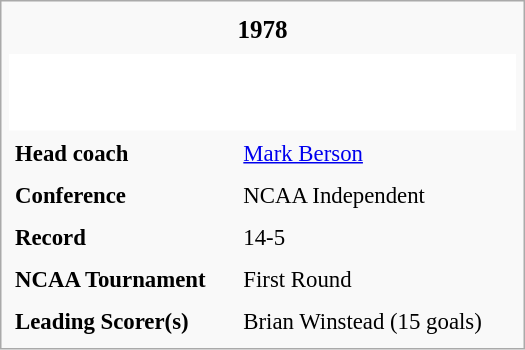<table class="infobox" cellpadding="4" width="350" style="font-size: 95%;">
<tr>
<th colspan="2" style="text-align:center; font-size:110%;">1978</th>
</tr>
<tr>
<td class="toccolours" colspan="2" style="text-align:center; background:white;"><br><table style="background:white; padding:0.5em;">
<tr>
<td style="text-align:center; vertical-align:middle; border:0;"></td>
<td style="text-align:center; vertical-align:middle; border:0;"></td>
</tr>
<tr>
<td style="text-align:center; border:0;"></td>
</tr>
</table>
</td>
</tr>
<tr style="vertical-align: middle;">
<td><strong>Head coach</strong></td>
<td><a href='#'>Mark Berson</a></td>
</tr>
<tr>
<td><strong>Conference</strong></td>
<td>NCAA Independent</td>
</tr>
<tr>
<td><strong>Record</strong></td>
<td>14-5</td>
</tr>
<tr>
<td><strong>NCAA Tournament</strong></td>
<td>First Round</td>
</tr>
<tr>
<td><strong>Leading Scorer(s)</strong></td>
<td>Brian Winstead (15 goals)</td>
</tr>
</table>
